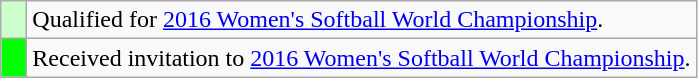<table class="wikitable">
<tr>
<td style="width:10px; background:#cfc;"></td>
<td>Qualified for <a href='#'>2016 Women's Softball World Championship</a>.</td>
</tr>
<tr>
<td style="width:10px; background:lime;"></td>
<td>Received invitation to <a href='#'>2016 Women's Softball World Championship</a>.</td>
</tr>
</table>
